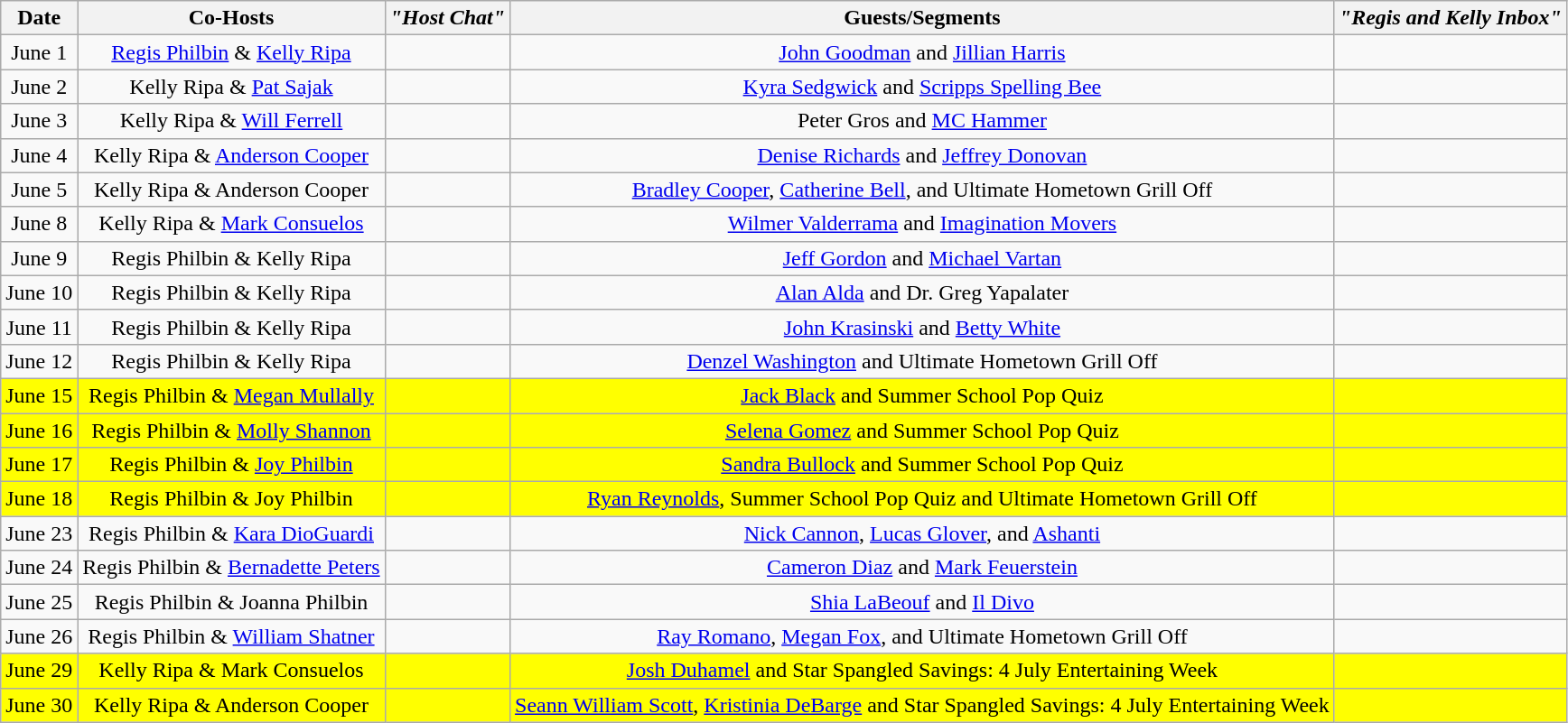<table class="wikitable sortable" style="text-align:center;">
<tr>
<th>Date</th>
<th>Co-Hosts</th>
<th><em>"Host Chat"</em></th>
<th>Guests/Segments</th>
<th><em>"Regis and Kelly Inbox"</em></th>
</tr>
<tr>
<td>June 1</td>
<td><a href='#'>Regis Philbin</a> & <a href='#'>Kelly Ripa</a></td>
<td></td>
<td><a href='#'>John Goodman</a> and <a href='#'>Jillian Harris</a></td>
<td></td>
</tr>
<tr>
<td>June 2</td>
<td>Kelly Ripa & <a href='#'>Pat Sajak</a></td>
<td></td>
<td><a href='#'>Kyra Sedgwick</a> and <a href='#'>Scripps Spelling Bee</a></td>
<td></td>
</tr>
<tr>
<td>June 3</td>
<td>Kelly Ripa & <a href='#'>Will Ferrell</a></td>
<td></td>
<td>Peter Gros and <a href='#'>MC Hammer</a></td>
<td></td>
</tr>
<tr>
<td>June 4</td>
<td>Kelly Ripa & <a href='#'>Anderson Cooper</a></td>
<td></td>
<td><a href='#'>Denise Richards</a> and <a href='#'>Jeffrey Donovan</a></td>
<td></td>
</tr>
<tr>
<td>June 5</td>
<td>Kelly Ripa & Anderson Cooper</td>
<td></td>
<td><a href='#'>Bradley Cooper</a>, <a href='#'>Catherine Bell</a>, and Ultimate Hometown Grill Off</td>
<td></td>
</tr>
<tr>
<td>June 8</td>
<td>Kelly Ripa & <a href='#'>Mark Consuelos</a></td>
<td></td>
<td><a href='#'>Wilmer Valderrama</a> and <a href='#'>Imagination Movers</a></td>
<td></td>
</tr>
<tr>
<td>June 9</td>
<td>Regis Philbin & Kelly Ripa</td>
<td></td>
<td><a href='#'>Jeff Gordon</a> and <a href='#'>Michael Vartan</a></td>
<td></td>
</tr>
<tr>
<td>June 10</td>
<td>Regis Philbin & Kelly Ripa</td>
<td></td>
<td><a href='#'>Alan Alda</a> and Dr. Greg Yapalater</td>
<td></td>
</tr>
<tr>
<td>June 11</td>
<td>Regis Philbin & Kelly Ripa</td>
<td></td>
<td><a href='#'>John Krasinski</a> and <a href='#'>Betty White</a></td>
<td></td>
</tr>
<tr>
<td>June 12</td>
<td>Regis Philbin & Kelly Ripa</td>
<td></td>
<td><a href='#'>Denzel Washington</a> and Ultimate Hometown Grill Off</td>
<td></td>
</tr>
<tr style="background:yellow;">
<td>June 15</td>
<td>Regis Philbin & <a href='#'>Megan Mullally</a></td>
<td></td>
<td><a href='#'>Jack Black</a> and Summer School Pop Quiz</td>
<td></td>
</tr>
<tr style="background:yellow;">
<td>June 16</td>
<td>Regis Philbin & <a href='#'>Molly Shannon</a></td>
<td></td>
<td><a href='#'>Selena Gomez</a> and Summer School Pop Quiz</td>
<td></td>
</tr>
<tr style="background:yellow;">
<td>June 17</td>
<td>Regis Philbin & <a href='#'>Joy Philbin</a></td>
<td></td>
<td><a href='#'>Sandra Bullock</a> and Summer School Pop Quiz</td>
<td></td>
</tr>
<tr style="background:yellow;">
<td>June 18</td>
<td>Regis Philbin & Joy Philbin</td>
<td></td>
<td><a href='#'>Ryan Reynolds</a>, Summer School Pop Quiz and Ultimate Hometown Grill Off</td>
<td></td>
</tr>
<tr>
<td>June 23</td>
<td>Regis Philbin & <a href='#'>Kara DioGuardi</a></td>
<td></td>
<td><a href='#'>Nick Cannon</a>, <a href='#'>Lucas Glover</a>, and <a href='#'>Ashanti</a></td>
<td></td>
</tr>
<tr>
<td>June 24</td>
<td>Regis Philbin & <a href='#'>Bernadette Peters</a></td>
<td></td>
<td><a href='#'>Cameron Diaz</a> and <a href='#'>Mark Feuerstein</a></td>
<td></td>
</tr>
<tr>
<td>June 25</td>
<td>Regis Philbin & Joanna Philbin</td>
<td></td>
<td><a href='#'>Shia LaBeouf</a> and <a href='#'>Il Divo</a></td>
<td></td>
</tr>
<tr>
<td>June 26</td>
<td>Regis Philbin & <a href='#'>William Shatner</a></td>
<td></td>
<td><a href='#'>Ray Romano</a>, <a href='#'>Megan Fox</a>, and Ultimate Hometown Grill Off</td>
<td></td>
</tr>
<tr style="background:yellow;">
<td>June 29</td>
<td>Kelly Ripa & Mark Consuelos</td>
<td></td>
<td><a href='#'>Josh Duhamel</a> and Star Spangled Savings: 4 July Entertaining Week</td>
<td></td>
</tr>
<tr style="background:yellow;">
<td>June 30</td>
<td>Kelly Ripa & Anderson Cooper</td>
<td></td>
<td><a href='#'>Seann William Scott</a>, <a href='#'>Kristinia DeBarge</a> and Star Spangled Savings: 4 July Entertaining Week</td>
<td></td>
</tr>
</table>
